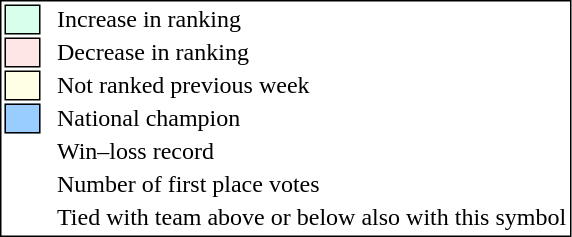<table style="border:1px solid black;">
<tr>
<td style="background:#D8FFEB; width:20px; border:1px solid black;"></td>
<td> </td>
<td>Increase in ranking</td>
</tr>
<tr>
<td style="background:#FFE6E6; width:20px; border:1px solid black;"></td>
<td> </td>
<td>Decrease in ranking</td>
</tr>
<tr>
<td style="background:#FFFFE6; width:20px; border:1px solid black;"></td>
<td> </td>
<td>Not ranked previous week</td>
</tr>
<tr>
<td style="background:#9cf; width:20px; border:1px solid black;"></td>
<td> </td>
<td>National champion</td>
</tr>
<tr>
<td></td>
<td> </td>
<td>Win–loss record</td>
</tr>
<tr>
<td></td>
<td> </td>
<td>Number of first place votes</td>
</tr>
<tr>
<td></td>
<td></td>
<td>Tied with team above or below also with this symbol</td>
</tr>
</table>
